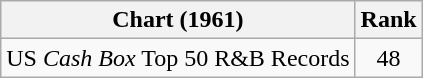<table class="wikitable">
<tr>
<th>Chart (1961)</th>
<th>Rank</th>
</tr>
<tr>
<td>US <em>Cash Box</em> Top 50 R&B Records</td>
<td align="center">48</td>
</tr>
</table>
